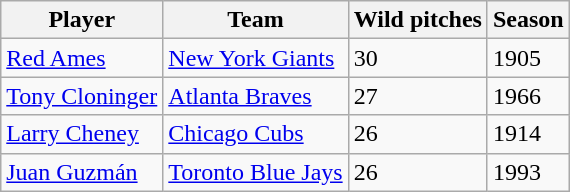<table class="wikitable">
<tr>
<th>Player</th>
<th>Team</th>
<th>Wild pitches</th>
<th>Season</th>
</tr>
<tr>
<td><a href='#'>Red Ames</a></td>
<td><a href='#'>New York Giants</a></td>
<td>30</td>
<td>1905</td>
</tr>
<tr>
<td><a href='#'>Tony Cloninger</a></td>
<td><a href='#'>Atlanta Braves</a></td>
<td>27</td>
<td>1966</td>
</tr>
<tr>
<td><a href='#'>Larry Cheney</a></td>
<td><a href='#'>Chicago Cubs</a></td>
<td>26</td>
<td>1914</td>
</tr>
<tr>
<td><a href='#'>Juan Guzmán</a></td>
<td><a href='#'>Toronto Blue Jays</a></td>
<td>26</td>
<td>1993</td>
</tr>
</table>
